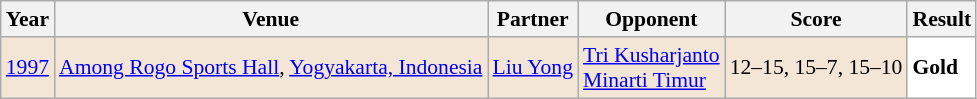<table class="sortable wikitable" style="font-size: 90%;">
<tr>
<th>Year</th>
<th>Venue</th>
<th>Partner</th>
<th>Opponent</th>
<th>Score</th>
<th>Result</th>
</tr>
<tr style="background:#F3E6D7">
<td align="center"><a href='#'>1997</a></td>
<td align="left"><a href='#'>Among Rogo Sports Hall</a>, <a href='#'>Yogyakarta, Indonesia</a></td>
<td align="left"> <a href='#'>Liu Yong</a></td>
<td align="left"> <a href='#'>Tri Kusharjanto</a> <br>  <a href='#'>Minarti Timur</a></td>
<td align="left">12–15, 15–7, 15–10</td>
<td style="text-align:left; background:white"> <strong>Gold</strong></td>
</tr>
</table>
